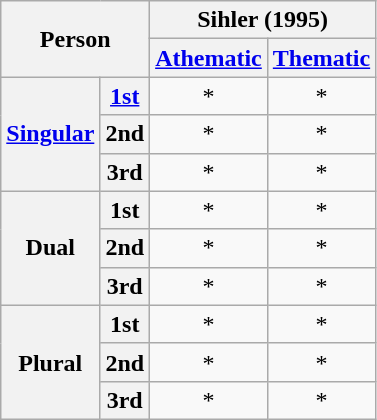<table class="wikitable" style="text-align: center;">
<tr>
<th colspan="2" rowspan="2">Person</th>
<th colspan="2"><strong>Sihler (1995)</strong></th>
</tr>
<tr>
<th><a href='#'>Athematic</a></th>
<th><a href='#'>Thematic</a></th>
</tr>
<tr>
<th rowspan=3><a href='#'>Singular</a></th>
<th><a href='#'>1st</a></th>
<td>*</td>
<td>*</td>
</tr>
<tr>
<th>2nd</th>
<td>*</td>
<td>*</td>
</tr>
<tr>
<th>3rd</th>
<td>*</td>
<td>*</td>
</tr>
<tr>
<th rowspan=3>Dual</th>
<th>1st</th>
<td>*</td>
<td>*</td>
</tr>
<tr>
<th>2nd</th>
<td>*</td>
<td>*</td>
</tr>
<tr>
<th>3rd</th>
<td>*</td>
<td>*</td>
</tr>
<tr>
<th rowspan=3>Plural</th>
<th>1st</th>
<td>*</td>
<td>*</td>
</tr>
<tr>
<th>2nd</th>
<td>*</td>
<td>*</td>
</tr>
<tr>
<th>3rd</th>
<td>*</td>
<td>*</td>
</tr>
</table>
